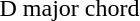<table align="right">
<tr>
<td><br>D major chord</td>
</tr>
</table>
